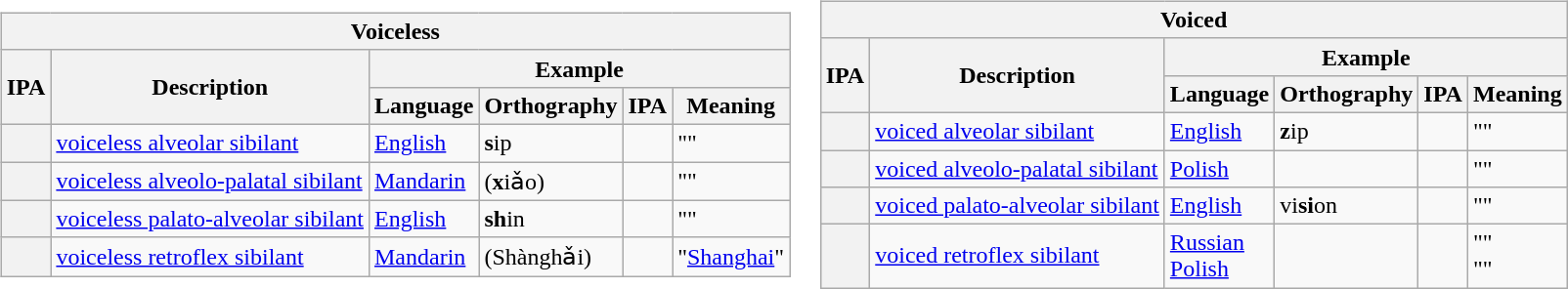<table>
<tr>
<td><br><table class="wikitable">
<tr>
<th colspan="6">Voiceless</th>
</tr>
<tr>
<th rowspan="2">IPA</th>
<th rowspan="2">Description</th>
<th colspan="4">Example</th>
</tr>
<tr>
<th>Language</th>
<th>Orthography</th>
<th>IPA</th>
<th>Meaning</th>
</tr>
<tr>
<th style="text-align: center; font-size: x-large;"></th>
<td><a href='#'>voiceless alveolar sibilant</a></td>
<td><a href='#'>English</a></td>
<td><strong>s</strong>ip</td>
<td></td>
<td>""</td>
</tr>
<tr>
<th style="text-align: center; font-size: x-large;"></th>
<td><a href='#'>voiceless alveolo-palatal sibilant</a></td>
<td><a href='#'>Mandarin</a></td>
<td> (<strong>x</strong>iǎo)</td>
<td></td>
<td>""</td>
</tr>
<tr>
<th style="text-align: center; font-size: x-large;"></th>
<td><a href='#'>voiceless palato-alveolar sibilant</a></td>
<td><a href='#'>English</a></td>
<td><strong>sh</strong>in</td>
<td></td>
<td>""</td>
</tr>
<tr>
<th style="text-align: center; font-size: x-large;"></th>
<td><a href='#'>voiceless retroflex sibilant</a></td>
<td><a href='#'>Mandarin</a></td>
<td> (Shànghǎi)</td>
<td></td>
<td>"<a href='#'>Shanghai</a>"</td>
</tr>
</table>
</td>
<td><br><table class="wikitable">
<tr>
<th colspan="6">Voiced</th>
</tr>
<tr>
<th rowspan="2">IPA</th>
<th rowspan="2">Description</th>
<th colspan="4">Example</th>
</tr>
<tr>
<th>Language</th>
<th>Orthography</th>
<th>IPA</th>
<th>Meaning</th>
</tr>
<tr>
<th style="text-align: center; font-size: x-large;"></th>
<td><a href='#'>voiced alveolar sibilant</a></td>
<td><a href='#'>English</a></td>
<td><strong>z</strong>ip</td>
<td></td>
<td>""</td>
</tr>
<tr>
<th style="text-align: center; font-size: x-large;"></th>
<td><a href='#'>voiced alveolo-palatal sibilant</a></td>
<td><a href='#'>Polish</a></td>
<td></td>
<td></td>
<td>""</td>
</tr>
<tr>
<th style="text-align: center; font-size: x-large;"></th>
<td><a href='#'>voiced palato-alveolar sibilant</a></td>
<td><a href='#'>English</a></td>
<td>vi<strong>si</strong>on</td>
<td></td>
<td>""</td>
</tr>
<tr>
<th style="text-align: center; font-size: x-large;"></th>
<td><a href='#'>voiced retroflex sibilant</a></td>
<td><a href='#'>Russian</a><br><a href='#'>Polish</a></td>
<td><br></td>
<td><br></td>
<td>""<br>""</td>
</tr>
</table>
</td>
</tr>
</table>
